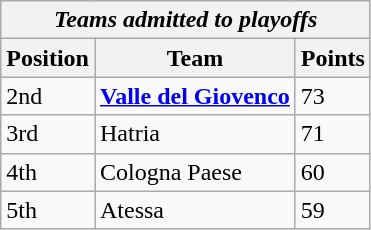<table class="wikitable">
<tr>
<th colspan="3"><em>Teams admitted to playoffs</em></th>
</tr>
<tr>
<th>Position</th>
<th>Team</th>
<th>Points</th>
</tr>
<tr>
<td>2nd</td>
<td><strong><a href='#'>Valle del Giovenco</a></strong></td>
<td>73</td>
</tr>
<tr>
<td>3rd</td>
<td>Hatria</td>
<td>71</td>
</tr>
<tr>
<td>4th</td>
<td>Cologna Paese</td>
<td>60</td>
</tr>
<tr>
<td>5th</td>
<td>Atessa</td>
<td>59</td>
</tr>
</table>
